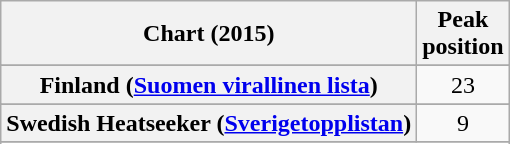<table class="wikitable sortable plainrowheaders">
<tr>
<th>Chart (2015)</th>
<th>Peak<br>position</th>
</tr>
<tr>
</tr>
<tr>
</tr>
<tr>
</tr>
<tr>
</tr>
<tr>
</tr>
<tr>
</tr>
<tr>
</tr>
<tr>
</tr>
<tr>
<th scope="row">Finland (<a href='#'>Suomen virallinen lista</a>)</th>
<td align="center">23</td>
</tr>
<tr>
</tr>
<tr>
</tr>
<tr>
</tr>
<tr>
</tr>
<tr>
</tr>
<tr>
</tr>
<tr>
<th scope="row">Swedish Heatseeker (<a href='#'>Sverigetopplistan</a>)</th>
<td align="center">9</td>
</tr>
<tr>
</tr>
<tr>
</tr>
<tr>
</tr>
<tr>
</tr>
<tr>
</tr>
<tr>
</tr>
<tr>
</tr>
</table>
